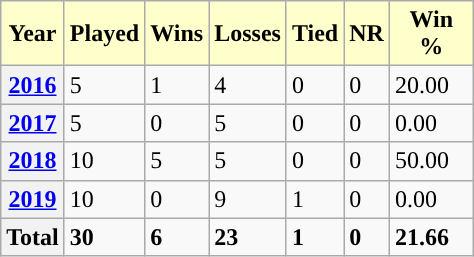<table class="wikitable" style="width:25%;">
<tr>
<th style="background:#ffc;">Year</th>
<th style="background:#ffc;">Played</th>
<th style="background:#ffc;">Wins</th>
<th style="background:#ffc;">Losses</th>
<th style="background:#ffc;">Tied</th>
<th style="background:#ffc;">NR</th>
<th style="background:#ffc;">Win %</th>
</tr>
<tr>
<th><a href='#'>2016</a></th>
<td>5</td>
<td>1</td>
<td>4</td>
<td>0</td>
<td>0</td>
<td>20.00</td>
</tr>
<tr>
<th><a href='#'>2017</a></th>
<td>5</td>
<td>0</td>
<td>5</td>
<td>0</td>
<td>0</td>
<td>0.00</td>
</tr>
<tr>
<th><a href='#'>2018</a></th>
<td>10</td>
<td>5</td>
<td>5</td>
<td>0</td>
<td>0</td>
<td>50.00</td>
</tr>
<tr>
<th><a href='#'>2019</a></th>
<td>10</td>
<td>0</td>
<td>9</td>
<td>1</td>
<td>0</td>
<td>0.00</td>
</tr>
<tr>
<th>Total</th>
<td><strong>30</strong></td>
<td><strong>6</strong></td>
<td><strong>23</strong></td>
<td><strong>1</strong></td>
<td><strong>0</strong></td>
<td><strong>21.66</strong></td>
</tr>
</table>
